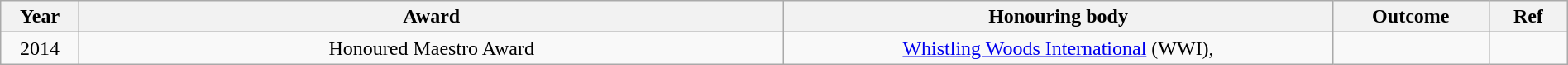<table class="wikitable" style="width:100%;">
<tr>
<th width=5%>Year</th>
<th style="width:45%;">Award</th>
<th style="width:35%;">Honouring body</th>
<th style="width:10%;">Outcome</th>
<th style="width:5%;">Ref</th>
</tr>
<tr>
<td style="text-align:center;">2014</td>
<td style="text-align:center;">Honoured Maestro Award</td>
<td style="text-align:center;"><a href='#'>Whistling Woods International</a> (WWI),</td>
<td></td>
<td></td>
</tr>
</table>
